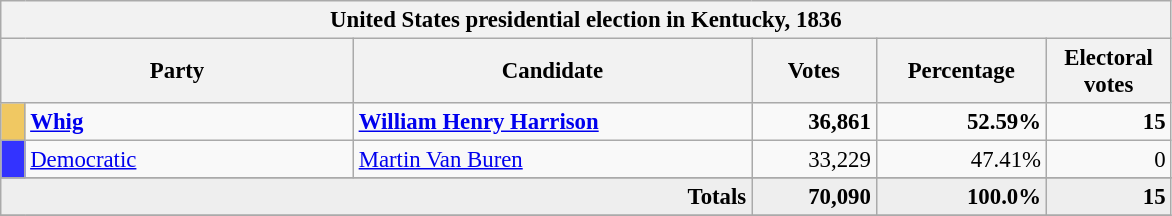<table class="wikitable" style="font-size: 95%;">
<tr>
<th colspan="6">United States presidential election in Kentucky, 1836</th>
</tr>
<tr>
<th colspan="2" style="width: 15em">Party</th>
<th style="width: 17em">Candidate</th>
<th style="width: 5em">Votes</th>
<th style="width: 7em">Percentage</th>
<th style="width: 5em">Electoral votes</th>
</tr>
<tr>
<th style="background-color:#F0C862; width: 3px"></th>
<td style="width: 130px"><strong><a href='#'>Whig</a></strong></td>
<td><strong><a href='#'>William Henry Harrison</a></strong></td>
<td align="right"><strong>36,861</strong></td>
<td align="right"><strong>52.59%</strong></td>
<td align="right"><strong>15</strong></td>
</tr>
<tr>
<th style="background-color:#3333FF; width: 3px"></th>
<td style="width: 130px"><a href='#'>Democratic</a></td>
<td><a href='#'>Martin Van Buren</a></td>
<td align="right">33,229</td>
<td align="right">47.41%</td>
<td align="right">0</td>
</tr>
<tr>
</tr>
<tr bgcolor="#EEEEEE">
<td colspan="3" align="right"><strong>Totals</strong></td>
<td align="right"><strong>70,090</strong></td>
<td align="right"><strong>100.0%</strong></td>
<td align="right"><strong>15</strong></td>
</tr>
<tr>
</tr>
</table>
